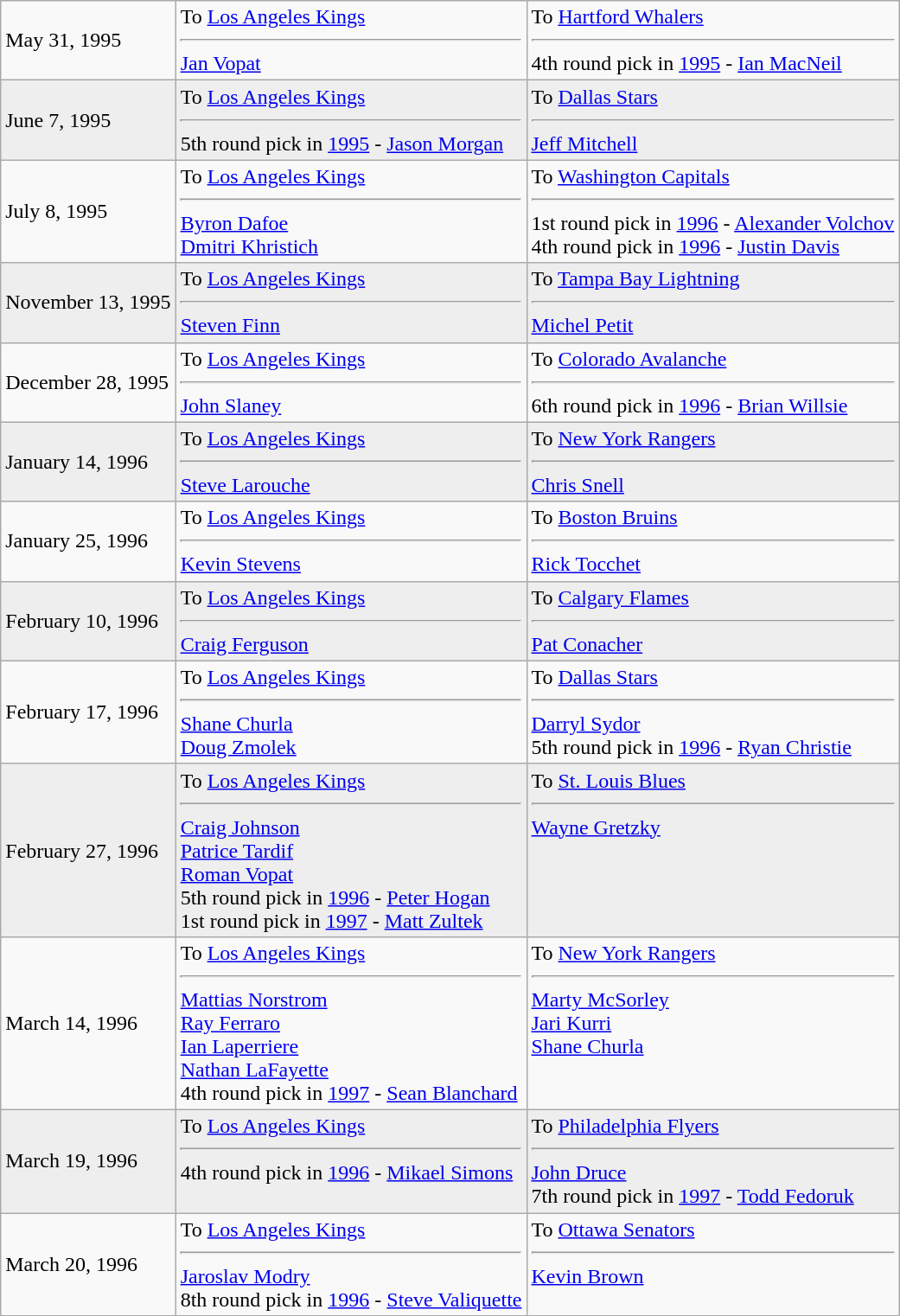<table class="wikitable">
<tr>
<td>May 31, 1995</td>
<td valign="top">To <a href='#'>Los Angeles Kings</a><hr><a href='#'>Jan Vopat</a></td>
<td valign="top">To <a href='#'>Hartford Whalers</a><hr>4th round pick in <a href='#'>1995</a> - <a href='#'>Ian MacNeil</a></td>
</tr>
<tr style="background:#eee;">
<td>June 7, 1995</td>
<td valign="top">To <a href='#'>Los Angeles Kings</a><hr>5th round pick in <a href='#'>1995</a> - <a href='#'>Jason Morgan</a></td>
<td valign="top">To <a href='#'>Dallas Stars</a><hr><a href='#'>Jeff Mitchell</a></td>
</tr>
<tr>
<td>July 8, 1995</td>
<td valign="top">To <a href='#'>Los Angeles Kings</a><hr><a href='#'>Byron Dafoe</a> <br> <a href='#'>Dmitri Khristich</a></td>
<td valign="top">To <a href='#'>Washington Capitals</a><hr>1st round pick in <a href='#'>1996</a> - <a href='#'>Alexander Volchov</a> <br> 4th round pick in <a href='#'>1996</a> - <a href='#'>Justin Davis</a></td>
</tr>
<tr style="background:#eee;">
<td>November 13, 1995</td>
<td valign="top">To <a href='#'>Los Angeles Kings</a><hr><a href='#'>Steven Finn</a></td>
<td valign="top">To <a href='#'>Tampa Bay Lightning</a><hr><a href='#'>Michel Petit</a></td>
</tr>
<tr>
<td>December 28, 1995</td>
<td valign="top">To <a href='#'>Los Angeles Kings</a><hr><a href='#'>John Slaney</a></td>
<td valign="top">To <a href='#'>Colorado Avalanche</a><hr>6th round pick in <a href='#'>1996</a> - <a href='#'>Brian Willsie</a></td>
</tr>
<tr style="background:#eee;">
<td>January 14, 1996</td>
<td valign="top">To <a href='#'>Los Angeles Kings</a><hr><a href='#'>Steve Larouche</a></td>
<td valign="top">To <a href='#'>New York Rangers</a><hr><a href='#'>Chris Snell</a></td>
</tr>
<tr>
<td>January 25, 1996</td>
<td valign="top">To <a href='#'>Los Angeles Kings</a><hr><a href='#'>Kevin Stevens</a></td>
<td valign="top">To <a href='#'>Boston Bruins</a><hr><a href='#'>Rick Tocchet</a></td>
</tr>
<tr style="background:#eee;">
<td>February 10, 1996</td>
<td valign="top">To <a href='#'>Los Angeles Kings</a><hr><a href='#'>Craig Ferguson</a></td>
<td valign="top">To <a href='#'>Calgary Flames</a><hr><a href='#'>Pat Conacher</a></td>
</tr>
<tr>
<td>February 17, 1996</td>
<td valign="top">To <a href='#'>Los Angeles Kings</a><hr><a href='#'>Shane Churla</a> <br> <a href='#'>Doug Zmolek</a></td>
<td valign="top">To <a href='#'>Dallas Stars</a><hr><a href='#'>Darryl Sydor</a> <br> 5th round pick in <a href='#'>1996</a> - <a href='#'>Ryan Christie</a></td>
</tr>
<tr style="background:#eee;">
<td>February 27, 1996</td>
<td valign="top">To <a href='#'>Los Angeles Kings</a><hr><a href='#'>Craig Johnson</a> <br> <a href='#'>Patrice Tardif</a> <br> <a href='#'>Roman Vopat</a> <br> 5th round pick in <a href='#'>1996</a> - <a href='#'>Peter Hogan</a> <br> 1st round pick in <a href='#'>1997</a> - <a href='#'>Matt Zultek</a></td>
<td valign="top">To <a href='#'>St. Louis Blues</a><hr><a href='#'>Wayne Gretzky</a></td>
</tr>
<tr>
<td>March 14, 1996</td>
<td valign="top">To <a href='#'>Los Angeles Kings</a><hr><a href='#'>Mattias Norstrom</a> <br> <a href='#'>Ray Ferraro</a> <br> <a href='#'>Ian Laperriere</a> <br> <a href='#'>Nathan LaFayette</a> <br> 4th round pick in <a href='#'>1997</a> - <a href='#'>Sean Blanchard</a></td>
<td valign="top">To <a href='#'>New York Rangers</a><hr><a href='#'>Marty McSorley</a> <br> <a href='#'>Jari Kurri</a> <br> <a href='#'>Shane Churla</a></td>
</tr>
<tr style="background:#eee;">
<td>March 19, 1996</td>
<td valign="top">To <a href='#'>Los Angeles Kings</a><hr>4th round pick in <a href='#'>1996</a> - <a href='#'>Mikael Simons</a></td>
<td valign="top">To <a href='#'>Philadelphia Flyers</a><hr><a href='#'>John Druce</a> <br> 7th round pick in <a href='#'>1997</a> - <a href='#'>Todd Fedoruk</a></td>
</tr>
<tr>
<td>March 20, 1996</td>
<td valign="top">To <a href='#'>Los Angeles Kings</a><hr><a href='#'>Jaroslav Modry</a> <br> 8th round pick in <a href='#'>1996</a> - <a href='#'>Steve Valiquette</a></td>
<td valign="top">To <a href='#'>Ottawa Senators</a><hr><a href='#'>Kevin Brown</a></td>
</tr>
</table>
